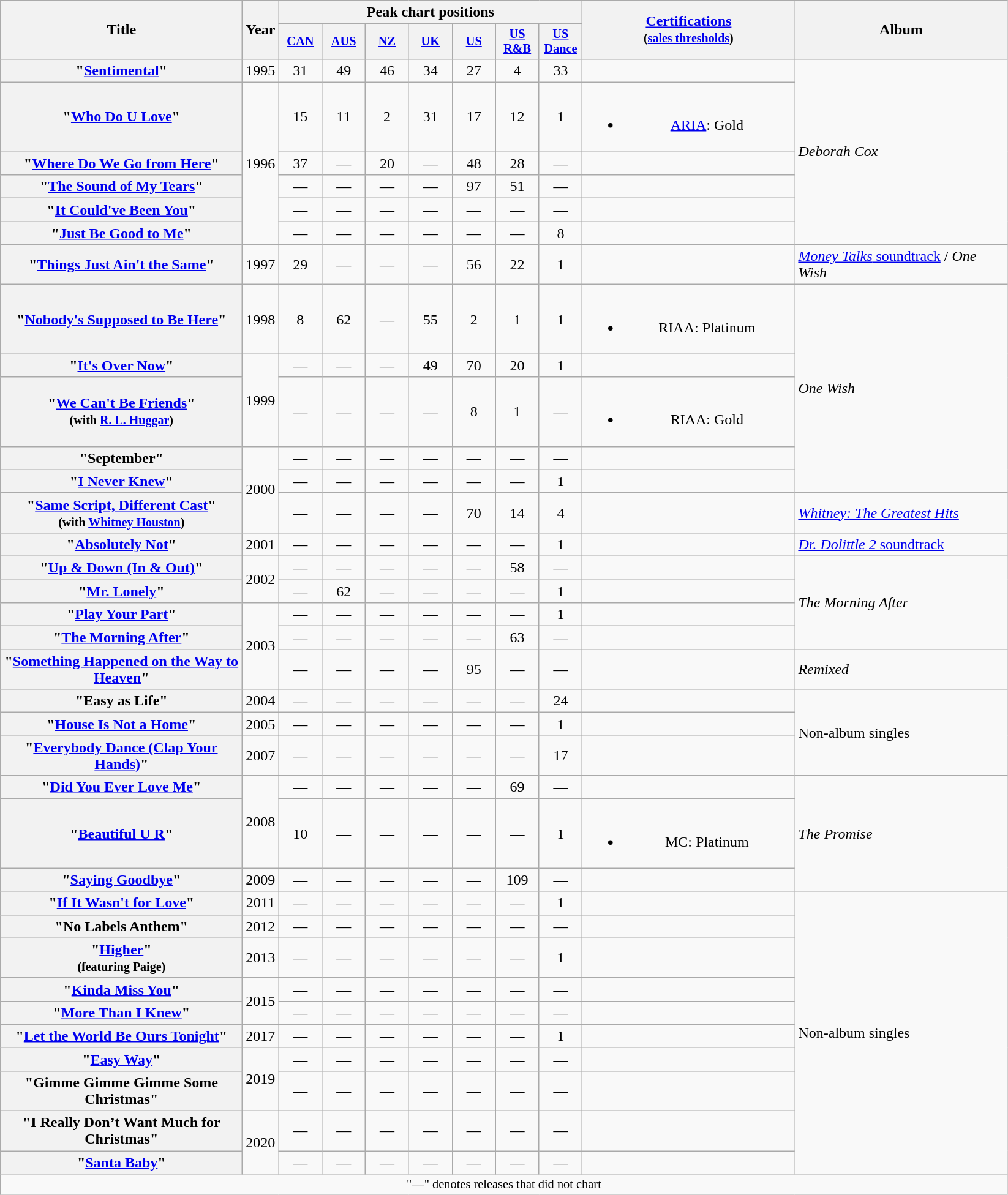<table class="wikitable plainrowheaders" style="text-align:center;">
<tr>
<th scope="col" rowspan="2" style="width:16em;">Title</th>
<th scope="col" rowspan="2" style="width:2em;">Year</th>
<th scope="col" colspan="7">Peak chart positions</th>
<th scope="col" rowspan="2" style="width:14em;"><a href='#'>Certifications</a><br><small>(<a href='#'>sales thresholds</a>)</small></th>
<th scope="col" rowspan="2" style="width:14em;">Album</th>
</tr>
<tr>
<th style="width:3em;font-size:85%"><a href='#'>CAN</a></th>
<th style="width:3em;font-size:85%"><a href='#'>AUS</a><br></th>
<th style="width:3em;font-size:85%"><a href='#'>NZ</a><br></th>
<th style="width:3em;font-size:85%"><a href='#'>UK</a><br></th>
<th style="width:3em;font-size:85%"><a href='#'>US</a><br></th>
<th style="width:3em;font-size:85%"><a href='#'>US R&B</a><br></th>
<th style="width:3em;font-size:85%"><a href='#'>US Dance</a><br></th>
</tr>
<tr>
<th scope="row">"<a href='#'>Sentimental</a>"</th>
<td>1995</td>
<td>31</td>
<td>49</td>
<td>46</td>
<td>34</td>
<td>27</td>
<td>4</td>
<td>33</td>
<td></td>
<td align="left" rowspan="6"><em>Deborah Cox</em></td>
</tr>
<tr>
<th scope="row">"<a href='#'>Who Do U Love</a>"</th>
<td rowspan="5">1996</td>
<td>15</td>
<td>11</td>
<td>2</td>
<td>31</td>
<td>17</td>
<td>12</td>
<td>1</td>
<td><br><ul><li><a href='#'>ARIA</a>: Gold</li></ul></td>
</tr>
<tr>
<th scope="row">"<a href='#'>Where Do We Go from Here</a>"</th>
<td>37</td>
<td>—</td>
<td>20</td>
<td>—</td>
<td>48</td>
<td>28</td>
<td>—</td>
<td></td>
</tr>
<tr>
<th scope="row">"<a href='#'>The Sound of My Tears</a>"</th>
<td>—</td>
<td>—</td>
<td>—</td>
<td>—</td>
<td>97</td>
<td>51</td>
<td>—</td>
<td></td>
</tr>
<tr>
<th scope="row">"<a href='#'>It Could've Been You</a>"</th>
<td>—</td>
<td>—</td>
<td>—</td>
<td>—</td>
<td>—</td>
<td>—</td>
<td>—</td>
<td></td>
</tr>
<tr>
<th scope="row">"<a href='#'>Just Be Good to Me</a>"</th>
<td>—</td>
<td>—</td>
<td>—</td>
<td>—</td>
<td>—</td>
<td>—</td>
<td>8</td>
<td></td>
</tr>
<tr>
<th scope="row">"<a href='#'>Things Just Ain't the Same</a>"</th>
<td>1997</td>
<td>29</td>
<td>—</td>
<td>—</td>
<td>—</td>
<td>56</td>
<td>22</td>
<td>1</td>
<td></td>
<td align="left"><a href='#'><em>Money Talks</em> soundtrack</a> / <em>One Wish</em></td>
</tr>
<tr>
<th scope="row">"<a href='#'>Nobody's Supposed to Be Here</a>"</th>
<td>1998</td>
<td>8</td>
<td>62</td>
<td>—</td>
<td>55</td>
<td>2</td>
<td>1</td>
<td>1</td>
<td><br><ul><li>RIAA: Platinum</li></ul></td>
<td align="left" rowspan="5"><em>One Wish</em></td>
</tr>
<tr>
<th scope="row">"<a href='#'>It's Over Now</a>"</th>
<td rowspan="2">1999</td>
<td>—</td>
<td>—</td>
<td>—</td>
<td>49</td>
<td>70</td>
<td>20</td>
<td>1</td>
<td></td>
</tr>
<tr>
<th scope="row">"<a href='#'>We Can't Be Friends</a>"<br><small>(with <a href='#'>R. L. Huggar</a>)</small></th>
<td>—</td>
<td>—</td>
<td>—</td>
<td>—</td>
<td>8</td>
<td>1</td>
<td>—</td>
<td><br><ul><li>RIAA: Gold</li></ul></td>
</tr>
<tr>
<th scope="row">"September"</th>
<td rowspan="3">2000</td>
<td>—</td>
<td>—</td>
<td>—</td>
<td>—</td>
<td>—</td>
<td>—</td>
<td>—</td>
<td></td>
</tr>
<tr>
<th scope="row">"<a href='#'>I Never Knew</a>"</th>
<td>—</td>
<td>—</td>
<td>—</td>
<td>—</td>
<td>—</td>
<td>—</td>
<td>1</td>
<td></td>
</tr>
<tr>
<th scope="row">"<a href='#'>Same Script, Different Cast</a>"<br><small>(with <a href='#'>Whitney Houston</a>)</small></th>
<td>—</td>
<td>—</td>
<td>—</td>
<td>—</td>
<td>70</td>
<td>14</td>
<td>4</td>
<td></td>
<td align="left"><em><a href='#'>Whitney: The Greatest Hits</a></em></td>
</tr>
<tr>
<th scope="row">"<a href='#'>Absolutely Not</a>"</th>
<td>2001</td>
<td>—</td>
<td>—</td>
<td>—</td>
<td>—</td>
<td>—</td>
<td>—</td>
<td>1</td>
<td></td>
<td align="left"><a href='#'><em>Dr. Dolittle 2</em> soundtrack</a></td>
</tr>
<tr>
<th scope="row">"<a href='#'>Up & Down (In & Out)</a>"</th>
<td rowspan="2">2002</td>
<td>—</td>
<td>—</td>
<td>—</td>
<td>—</td>
<td>—</td>
<td>58</td>
<td>—</td>
<td></td>
<td align="left" rowspan="4"><em>The Morning After</em></td>
</tr>
<tr>
<th scope="row">"<a href='#'>Mr. Lonely</a>"</th>
<td>—</td>
<td>62</td>
<td>—</td>
<td>—</td>
<td>—</td>
<td>—</td>
<td>1</td>
<td></td>
</tr>
<tr>
<th scope="row">"<a href='#'>Play Your Part</a>"</th>
<td rowspan="3">2003</td>
<td>—</td>
<td>—</td>
<td>—</td>
<td>—</td>
<td>—</td>
<td>—</td>
<td>1</td>
<td></td>
</tr>
<tr>
<th scope="row">"<a href='#'>The Morning After</a>"</th>
<td>—</td>
<td>—</td>
<td>—</td>
<td>—</td>
<td>—</td>
<td>63</td>
<td>—</td>
<td></td>
</tr>
<tr>
<th scope="row">"<a href='#'>Something Happened on the Way to Heaven</a>"</th>
<td>—</td>
<td>—</td>
<td>—</td>
<td>—</td>
<td>95</td>
<td>—</td>
<td>—</td>
<td></td>
<td align="left"><em>Remixed</em></td>
</tr>
<tr>
<th scope="row">"Easy as Life"</th>
<td>2004</td>
<td>—</td>
<td>—</td>
<td>—</td>
<td>—</td>
<td>—</td>
<td>—</td>
<td>24</td>
<td></td>
<td align="left" rowspan="3">Non-album singles</td>
</tr>
<tr>
<th scope="row">"<a href='#'>House Is Not a Home</a>"</th>
<td>2005</td>
<td>—</td>
<td>—</td>
<td>—</td>
<td>—</td>
<td>—</td>
<td>—</td>
<td>1</td>
<td></td>
</tr>
<tr>
<th scope="row">"<a href='#'>Everybody Dance (Clap Your Hands)</a>"</th>
<td>2007</td>
<td>—</td>
<td>—</td>
<td>—</td>
<td>—</td>
<td>—</td>
<td>—</td>
<td>17</td>
<td></td>
</tr>
<tr>
<th scope="row">"<a href='#'>Did You Ever Love Me</a>"</th>
<td rowspan="2">2008</td>
<td>—</td>
<td>—</td>
<td>—</td>
<td>—</td>
<td>—</td>
<td>69</td>
<td>—</td>
<td></td>
<td align="left" rowspan="3"><em>The Promise</em></td>
</tr>
<tr>
<th scope="row">"<a href='#'>Beautiful U R</a>"</th>
<td>10</td>
<td>—</td>
<td>—</td>
<td>—</td>
<td>—</td>
<td>—</td>
<td>1</td>
<td><br><ul><li>MC: Platinum</li></ul></td>
</tr>
<tr>
<th scope="row">"<a href='#'>Saying Goodbye</a>"</th>
<td>2009</td>
<td>—</td>
<td>—</td>
<td>—</td>
<td>—</td>
<td>—</td>
<td>109</td>
<td>—</td>
<td></td>
</tr>
<tr>
<th scope="row">"<a href='#'>If It Wasn't for Love</a>"</th>
<td>2011</td>
<td>—</td>
<td>—</td>
<td>—</td>
<td>—</td>
<td>—</td>
<td>—</td>
<td>1</td>
<td></td>
<td align="left" rowspan="10">Non-album singles</td>
</tr>
<tr>
<th scope="row">"No Labels Anthem"</th>
<td>2012</td>
<td>—</td>
<td>—</td>
<td>—</td>
<td>—</td>
<td>—</td>
<td>—</td>
<td>—</td>
<td></td>
</tr>
<tr>
<th scope="row">"<a href='#'>Higher</a>" <br> <small>(featuring Paige)</small></th>
<td>2013</td>
<td>—</td>
<td>—</td>
<td>—</td>
<td>—</td>
<td>—</td>
<td>—</td>
<td>1</td>
<td></td>
</tr>
<tr>
<th scope="row">"<a href='#'>Kinda Miss You</a>"</th>
<td rowspan="2">2015</td>
<td>—</td>
<td>—</td>
<td>—</td>
<td>—</td>
<td>—</td>
<td>—</td>
<td>—</td>
</tr>
<tr>
<th scope="row">"<a href='#'>More Than I Knew</a>"</th>
<td>—</td>
<td>—</td>
<td>—</td>
<td>—</td>
<td>—</td>
<td>—</td>
<td>—</td>
<td></td>
</tr>
<tr>
<th scope="row">"<a href='#'>Let the World Be Ours Tonight</a>"</th>
<td>2017</td>
<td>—</td>
<td>—</td>
<td>—</td>
<td>—</td>
<td>—</td>
<td>—</td>
<td>1</td>
<td></td>
</tr>
<tr>
<th scope="row">"<a href='#'>Easy Way</a>"</th>
<td rowspan="2">2019</td>
<td>—</td>
<td>—</td>
<td>—</td>
<td>—</td>
<td>—</td>
<td>—</td>
<td>—</td>
<td></td>
</tr>
<tr>
<th scope="row">"Gimme Gimme Gimme Some Christmas"</th>
<td>—</td>
<td>—</td>
<td>—</td>
<td>—</td>
<td>—</td>
<td>—</td>
<td>—</td>
<td></td>
</tr>
<tr>
<th scope="row">"I Really Don’t Want Much for Christmas"</th>
<td rowspan="2">2020</td>
<td>—</td>
<td>—</td>
<td>—</td>
<td>—</td>
<td>—</td>
<td>—</td>
<td>—</td>
<td></td>
</tr>
<tr>
<th scope="row">"<a href='#'>Santa Baby</a>"</th>
<td>—</td>
<td>—</td>
<td>—</td>
<td>—</td>
<td>—</td>
<td>—</td>
<td>—</td>
<td></td>
</tr>
<tr>
<td colspan="11" style="font-size:85%">"—" denotes releases that did not chart</td>
</tr>
</table>
